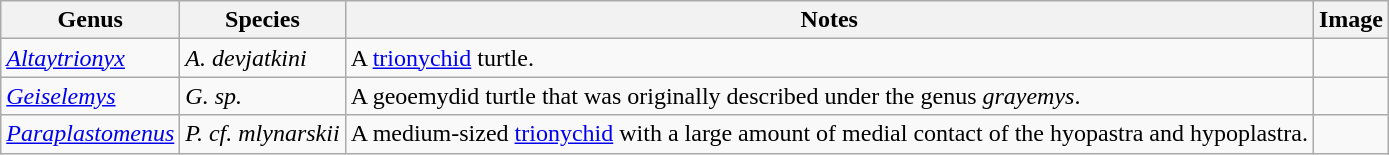<table class="wikitable">
<tr>
<th>Genus</th>
<th>Species</th>
<th>Notes</th>
<th>Image</th>
</tr>
<tr>
<td><em><a href='#'>Altaytrionyx</a></em></td>
<td><em>A. devjatkini</em></td>
<td>A <a href='#'>trionychid</a> turtle.</td>
<td></td>
</tr>
<tr>
<td><em><a href='#'>Geiselemys</a></em></td>
<td><em>G. sp.</em></td>
<td>A geoemydid turtle that was originally described under the genus <em>grayemys</em>.</td>
<td></td>
</tr>
<tr>
<td><em><a href='#'>Paraplastomenus</a></em></td>
<td><em>P. cf. mlynarskii</em></td>
<td>A medium-sized <a href='#'>trionychid</a> with a large amount of medial contact of the hyopastra and hypoplastra.</td>
<td></td>
</tr>
</table>
